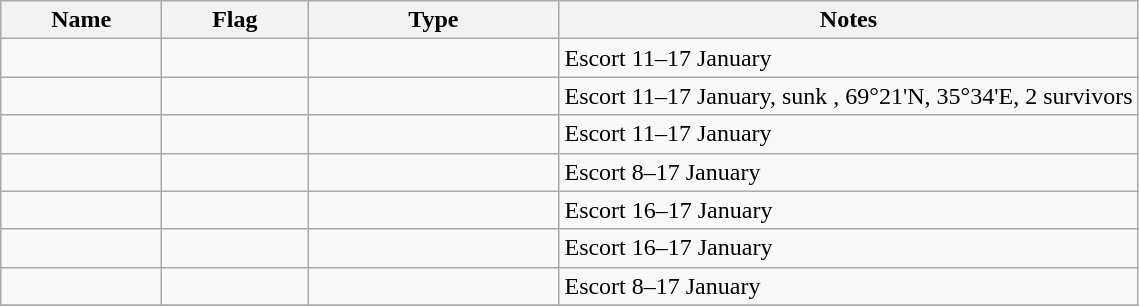<table class="wikitable sortable">
<tr>
<th scope="col" width="100px">Name</th>
<th scope="col" width="90px">Flag</th>
<th scope="col" width="160px">Type</th>
<th>Notes</th>
</tr>
<tr>
<td align="left"></td>
<td align="left"></td>
<td align="left"></td>
<td align="left">Escort 11–17 January</td>
</tr>
<tr>
<td align="left"></td>
<td align="left"></td>
<td align="left"></td>
<td align="left">Escort 11–17 January, sunk , 69°21'N, 35°34'E, 2 survivors</td>
</tr>
<tr>
<td align="left"></td>
<td align="left"></td>
<td align="left"></td>
<td align="left">Escort 11–17 January</td>
</tr>
<tr>
<td align="left"></td>
<td align="left"></td>
<td align="left"></td>
<td align="left">Escort 8–17 January</td>
</tr>
<tr>
<td align="left"></td>
<td align="left"></td>
<td align="left"></td>
<td align="left">Escort 16–17 January</td>
</tr>
<tr>
<td align="left"></td>
<td align="left"></td>
<td align="left"></td>
<td align="left">Escort 16–17 January</td>
</tr>
<tr>
<td align="left"></td>
<td align="left"></td>
<td align="left"></td>
<td align="left">Escort 8–17 January</td>
</tr>
<tr>
</tr>
</table>
